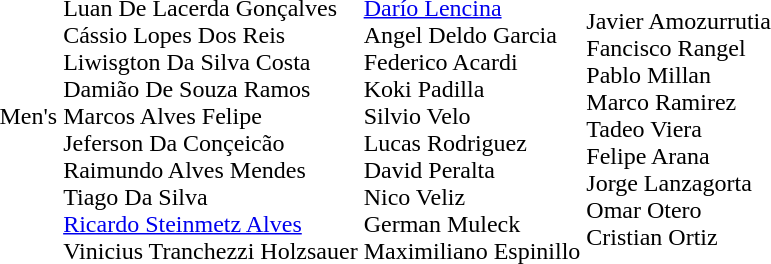<table>
<tr>
<td>Men's</td>
<td><br>Luan De Lacerda Gonçalves<br>Cássio Lopes Dos Reis<br>Liwisgton Da Silva Costa<br>Damião De Souza Ramos<br>Marcos Alves Felipe<br>Jeferson Da Conçeicão<br>Raimundo Alves Mendes<br>Tiago Da Silva<br><a href='#'>Ricardo Steinmetz Alves</a> <br>Vinicius Tranchezzi Holzsauer</td>
<td><br><a href='#'>Darío Lencina</a><br>Angel Deldo Garcia<br>Federico Acardi<br>Koki Padilla<br>Silvio Velo<br>Lucas Rodriguez<br>David Peralta<br>Nico Veliz<br>German Muleck<br>Maximiliano Espinillo</td>
<td><br>Javier Amozurrutia<br>Fancisco Rangel<br>Pablo Millan<br>Marco Ramirez<br>Tadeo Viera<br>Felipe Arana<br>Jorge Lanzagorta<br>Omar Otero<br>Cristian Ortiz</td>
</tr>
</table>
